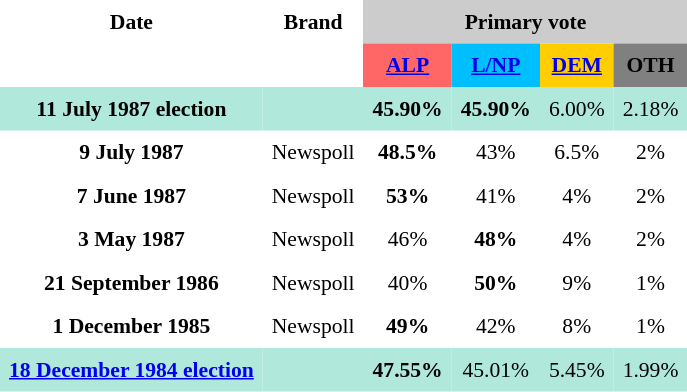<table class="toccolours" cellpadding="6" cellspacing="0" style="text-align:center; margin-right:.4em; margin-top:.4em; font-size:90%;">
<tr>
<th>Date</th>
<th>Brand</th>
<th style="background:#ccc" colspan=4>Primary vote</th>
</tr>
<tr>
<th></th>
<th></th>
<th style="background:#f66"><a href='#'>ALP</a></th>
<th style="background:#00bfff"><a href='#'>L/NP</a></th>
<th style="background:#FFCD00"><a href='#'>DEM</a></th>
<th style="background:gray;">OTH</th>
</tr>
<tr>
<th style="background:#b0e9db;">11 July 1987 election</th>
<td colspan="1" style="background:#b0e9db;"></td>
<td style="background:#b0e9db;"><strong>45.90%</strong></td>
<td style="background:#b0e9db;"><strong>45.90%</strong></td>
<td style="background:#b0e9db;">6.00%</td>
<td style="background:#b0e9db;">2.18%</td>
</tr>
<tr>
<th>9 July 1987</th>
<td style="text-align:left;">Newspoll</td>
<td><strong>48.5%</strong></td>
<td>43%</td>
<td>6.5%</td>
<td>2%</td>
</tr>
<tr>
<th>7 June 1987</th>
<td style="text-align:left;">Newspoll</td>
<td><strong>53%</strong></td>
<td>41%</td>
<td>4%</td>
<td>2%</td>
</tr>
<tr>
<th>3 May 1987</th>
<td style="text-align:left;">Newspoll</td>
<td>46%</td>
<td><strong>48%</strong></td>
<td>4%</td>
<td>2%</td>
</tr>
<tr>
<th>21 September 1986</th>
<td style="text-align:left;">Newspoll</td>
<td>40%</td>
<td><strong>50%</strong></td>
<td>9%</td>
<td>1%</td>
</tr>
<tr>
<th>1 December 1985</th>
<td style="text-align:left;">Newspoll</td>
<td><strong>49%</strong></td>
<td>42%</td>
<td>8%</td>
<td>1%</td>
</tr>
<tr>
<th style="background:#b0e9db;"><a href='#'>18 December 1984 election</a></th>
<td colspan="1" style="background:#b0e9db;"></td>
<td style="background:#b0e9db;"><strong>47.55%</strong></td>
<td style="background:#b0e9db;">45.01%</td>
<td style="background:#b0e9db;">5.45%</td>
<td style="background:#b0e9db;">1.99%</td>
</tr>
<tr>
</tr>
</table>
